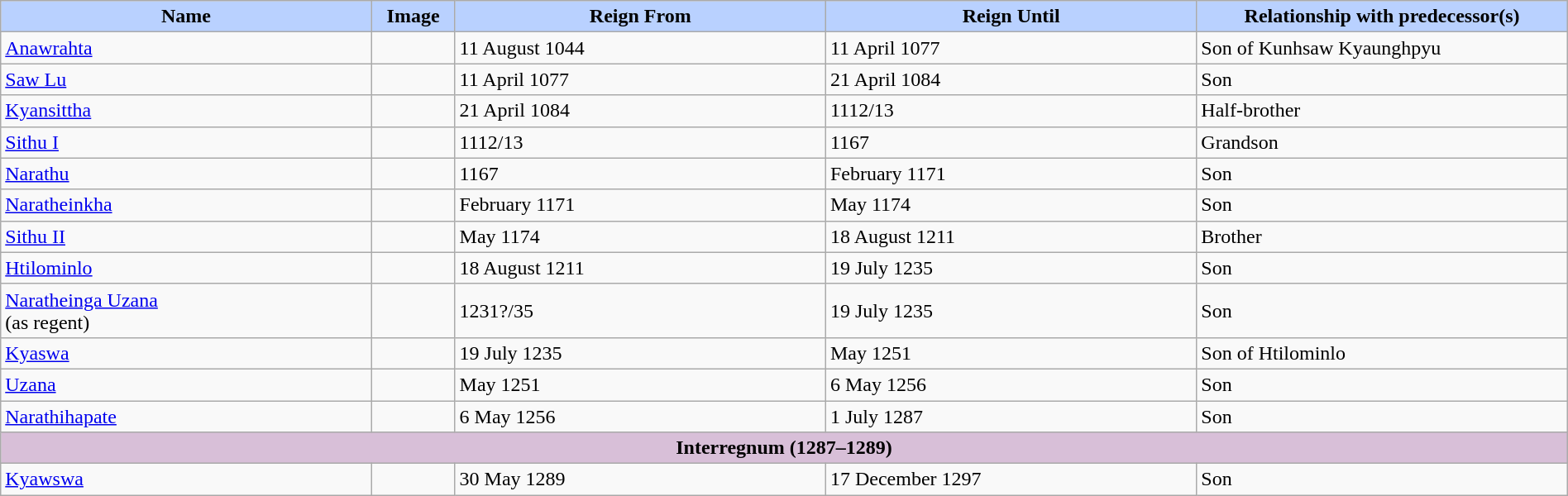<table width=100% class="wikitable">
<tr>
<th style="background-color:#B9D1FF" width=10%>Name</th>
<th style="background-color:#B9D1FF" width=1%>Image</th>
<th style="background-color:#B9D1FF" width=10%>Reign From</th>
<th style="background-color:#B9D1FF" width=10%>Reign Until</th>
<th style="background-color:#B9D1FF" width=10%>Relationship with predecessor(s)</th>
</tr>
<tr>
<td><a href='#'>Anawrahta</a></td>
<td></td>
<td>11 August 1044</td>
<td>11 April 1077</td>
<td>Son of Kunhsaw Kyaunghpyu</td>
</tr>
<tr>
<td><a href='#'>Saw Lu</a></td>
<td></td>
<td>11 April 1077</td>
<td> 21 April 1084</td>
<td>Son</td>
</tr>
<tr>
<td><a href='#'>Kyansittha</a></td>
<td></td>
<td>21 April 1084</td>
<td>1112/13</td>
<td>Half-brother</td>
</tr>
<tr>
<td><a href='#'>Sithu I</a></td>
<td></td>
<td>1112/13</td>
<td>1167</td>
<td>Grandson</td>
</tr>
<tr>
<td><a href='#'>Narathu</a></td>
<td></td>
<td>1167</td>
<td> February 1171</td>
<td>Son</td>
</tr>
<tr>
<td><a href='#'>Naratheinkha</a></td>
<td></td>
<td> February 1171</td>
<td>May 1174</td>
<td>Son</td>
</tr>
<tr>
<td><a href='#'>Sithu II</a></td>
<td></td>
<td>May 1174</td>
<td>18 August 1211</td>
<td>Brother</td>
</tr>
<tr>
<td><a href='#'>Htilominlo</a></td>
<td></td>
<td>18 August 1211</td>
<td>19 July 1235</td>
<td>Son</td>
</tr>
<tr>
<td><a href='#'>Naratheinga Uzana</a> <br> (as regent)</td>
<td></td>
<td> 1231?/35</td>
<td>19 July 1235</td>
<td>Son</td>
</tr>
<tr>
<td><a href='#'>Kyaswa</a></td>
<td></td>
<td>19 July 1235</td>
<td> May 1251</td>
<td>Son of Htilominlo</td>
</tr>
<tr>
<td><a href='#'>Uzana</a></td>
<td></td>
<td> May 1251</td>
<td> 6 May 1256</td>
<td>Son</td>
</tr>
<tr>
<td><a href='#'>Narathihapate</a></td>
<td></td>
<td>6 May 1256</td>
<td>1 July 1287</td>
<td>Son</td>
</tr>
<tr>
<td align="center" colspan=5 style="background-color:#D8BFD8"><strong>Interregnum (1287–1289)</strong></td>
</tr>
<tr>
<td><a href='#'>Kyawswa</a></td>
<td></td>
<td>30 May 1289</td>
<td>17 December 1297</td>
<td>Son</td>
</tr>
</table>
